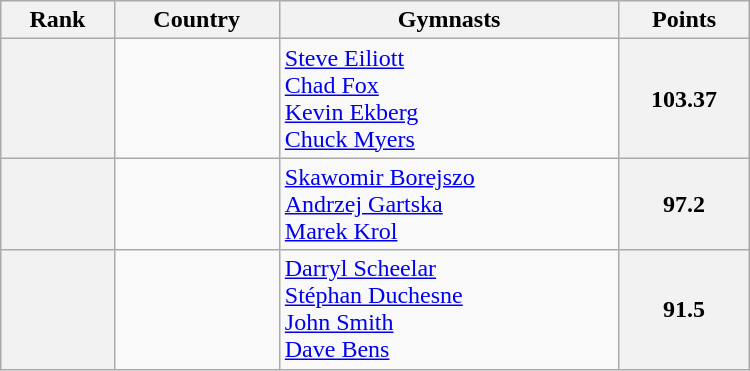<table class="wikitable" width=500>
<tr bgcolor="#efefef">
<th>Rank</th>
<th>Country</th>
<th>Gymnasts</th>
<th>Points</th>
</tr>
<tr>
<th></th>
<td></td>
<td><a href='#'>Steve Eiliott</a> <br> <a href='#'>Chad Fox</a> <br> <a href='#'>Kevin Ekberg</a> <br> <a href='#'>Chuck Myers</a></td>
<th>103.37</th>
</tr>
<tr>
<th></th>
<td></td>
<td><a href='#'>Skawomir Borejszo</a> <br> <a href='#'>Andrzej Gartska</a> <br> <a href='#'>Marek Krol</a></td>
<th>97.2</th>
</tr>
<tr>
<th></th>
<td></td>
<td><a href='#'>Darryl Scheelar</a> <br><a href='#'>Stéphan Duchesne</a> <br> <a href='#'>John Smith</a> <br> <a href='#'>Dave Bens</a></td>
<th>91.5</th>
</tr>
</table>
